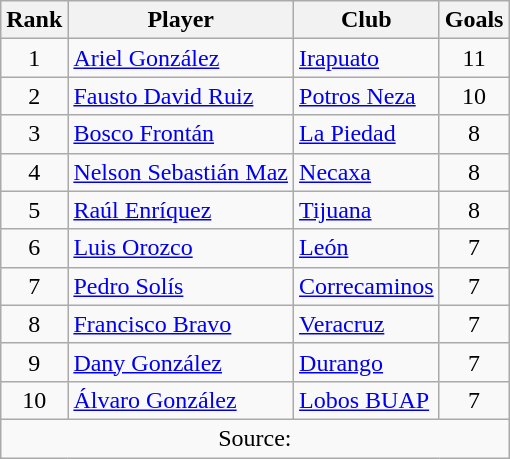<table class="wikitable">
<tr>
<th>Rank</th>
<th>Player</th>
<th>Club</th>
<th>Goals</th>
</tr>
<tr |>
<td align=center>1</td>
<td> <a href='#'>Ariel González</a></td>
<td><a href='#'>Irapuato</a></td>
<td align=center>11</td>
</tr>
<tr>
<td align=center>2</td>
<td> <a href='#'>Fausto David Ruiz</a></td>
<td><a href='#'>Potros Neza</a></td>
<td align=center>10</td>
</tr>
<tr>
<td align=center>3</td>
<td> <a href='#'>Bosco Frontán</a></td>
<td><a href='#'>La Piedad</a></td>
<td align=center>8</td>
</tr>
<tr>
<td align=center>4</td>
<td> <a href='#'>Nelson Sebastián Maz</a></td>
<td><a href='#'>Necaxa</a></td>
<td align=center>8</td>
</tr>
<tr>
<td align=center>5</td>
<td> <a href='#'>Raúl Enríquez</a></td>
<td><a href='#'>Tijuana</a></td>
<td align=center>8</td>
</tr>
<tr>
<td align=center>6</td>
<td> <a href='#'>Luis Orozco</a></td>
<td><a href='#'>León</a></td>
<td align=center>7</td>
</tr>
<tr>
<td align=center>7</td>
<td> <a href='#'>Pedro Solís</a></td>
<td><a href='#'>Correcaminos</a></td>
<td align=center>7</td>
</tr>
<tr>
<td align=center>8</td>
<td> <a href='#'>Francisco Bravo</a></td>
<td><a href='#'>Veracruz</a></td>
<td align=center>7</td>
</tr>
<tr>
<td align=center>9</td>
<td> <a href='#'>Dany González</a></td>
<td><a href='#'>Durango</a></td>
<td align=center>7</td>
</tr>
<tr>
<td align=center>10</td>
<td> <a href='#'>Álvaro González</a></td>
<td><a href='#'>Lobos BUAP</a></td>
<td align=center>7</td>
</tr>
<tr>
<td colspan="4" align="center">Source: </td>
</tr>
</table>
